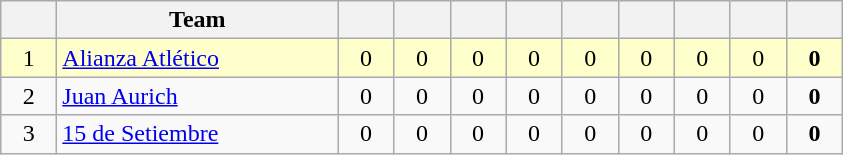<table class="wikitable" style="text-align:center;">
<tr>
<th width="30"></th>
<th width="180">Team</th>
<th width="30"></th>
<th width="30"></th>
<th width="30"></th>
<th width="30"></th>
<th width="30"></th>
<th width="30"></th>
<th width="30"></th>
<th width="30"></th>
<th width="30"></th>
</tr>
<tr bgcolor=ffffcc>
<td>1</td>
<td align=left><a href='#'>Alianza Atlético</a></td>
<td>0</td>
<td>0</td>
<td>0</td>
<td>0</td>
<td>0</td>
<td>0</td>
<td>0</td>
<td>0</td>
<td><strong>0</strong></td>
</tr>
<tr bgcolor=>
<td>2</td>
<td align=left><a href='#'>Juan Aurich</a></td>
<td>0</td>
<td>0</td>
<td>0</td>
<td>0</td>
<td>0</td>
<td>0</td>
<td>0</td>
<td>0</td>
<td><strong>0</strong></td>
</tr>
<tr bgcolor=>
<td>3</td>
<td align=left><a href='#'>15 de Setiembre</a></td>
<td>0</td>
<td>0</td>
<td>0</td>
<td>0</td>
<td>0</td>
<td>0</td>
<td>0</td>
<td>0</td>
<td><strong>0</strong></td>
</tr>
</table>
